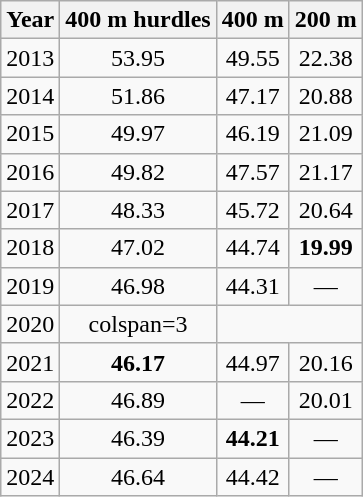<table class="wikitable sortable" style=text-align:center>
<tr>
<th>Year</th>
<th>400 m hurdles</th>
<th>400 m</th>
<th>200 m</th>
</tr>
<tr>
<td>2013</td>
<td>53.95</td>
<td>49.55</td>
<td>22.38</td>
</tr>
<tr>
<td>2014</td>
<td>51.86</td>
<td>47.17</td>
<td>20.88</td>
</tr>
<tr>
<td>2015</td>
<td>49.97</td>
<td>46.19</td>
<td>21.09</td>
</tr>
<tr>
<td>2016</td>
<td>49.82</td>
<td>47.57</td>
<td>21.17</td>
</tr>
<tr>
<td>2017</td>
<td>48.33</td>
<td>45.72</td>
<td>20.64</td>
</tr>
<tr>
<td>2018</td>
<td>47.02</td>
<td>44.74</td>
<td><strong>19.99</strong></td>
</tr>
<tr>
<td>2019</td>
<td>46.98</td>
<td>44.31</td>
<td data-sort-value=999>—</td>
</tr>
<tr>
<td>2020</td>
<td>colspan=3 </td>
</tr>
<tr>
<td>2021</td>
<td><strong>46.17</strong></td>
<td>44.97</td>
<td>20.16</td>
</tr>
<tr>
<td>2022</td>
<td>46.89</td>
<td data-sort-value=999>—</td>
<td>20.01</td>
</tr>
<tr>
<td>2023</td>
<td>46.39</td>
<td><strong>44.21</strong></td>
<td data-sort-value=999>—</td>
</tr>
<tr>
<td>2024</td>
<td>46.64</td>
<td>44.42</td>
<td data-sort-value=999>—</td>
</tr>
</table>
